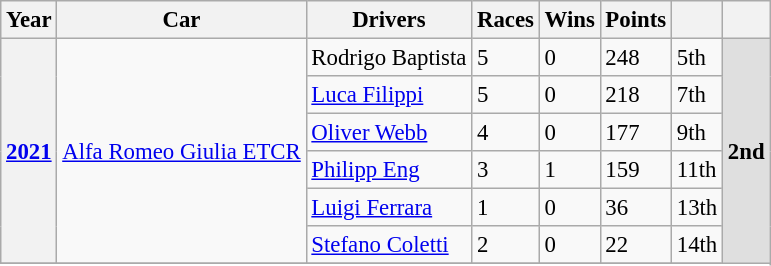<table class="wikitable" style="font-size:95%">
<tr>
<th>Year</th>
<th>Car</th>
<th>Drivers</th>
<th>Races</th>
<th>Wins</th>
<th>Points</th>
<th></th>
<th></th>
</tr>
<tr>
<th rowspan="6"><a href='#'>2021</a></th>
<td rowspan="6"><a href='#'>Alfa Romeo Giulia ETCR</a></td>
<td> Rodrigo Baptista</td>
<td>5</td>
<td>0</td>
<td>248</td>
<td>5th</td>
<td rowspan="7" style="background:#DFDFDF;"><strong>2nd</strong></td>
</tr>
<tr>
<td> <a href='#'>Luca Filippi</a></td>
<td>5</td>
<td>0</td>
<td>218</td>
<td>7th</td>
</tr>
<tr>
<td> <a href='#'>Oliver Webb</a></td>
<td>4</td>
<td>0</td>
<td>177</td>
<td>9th</td>
</tr>
<tr>
<td> <a href='#'>Philipp Eng</a></td>
<td>3</td>
<td>1</td>
<td>159</td>
<td>11th</td>
</tr>
<tr>
<td> <a href='#'>Luigi Ferrara</a></td>
<td>1</td>
<td>0</td>
<td>36</td>
<td>13th</td>
</tr>
<tr>
<td> <a href='#'>Stefano Coletti</a></td>
<td>2</td>
<td>0</td>
<td>22</td>
<td>14th</td>
</tr>
<tr>
</tr>
</table>
